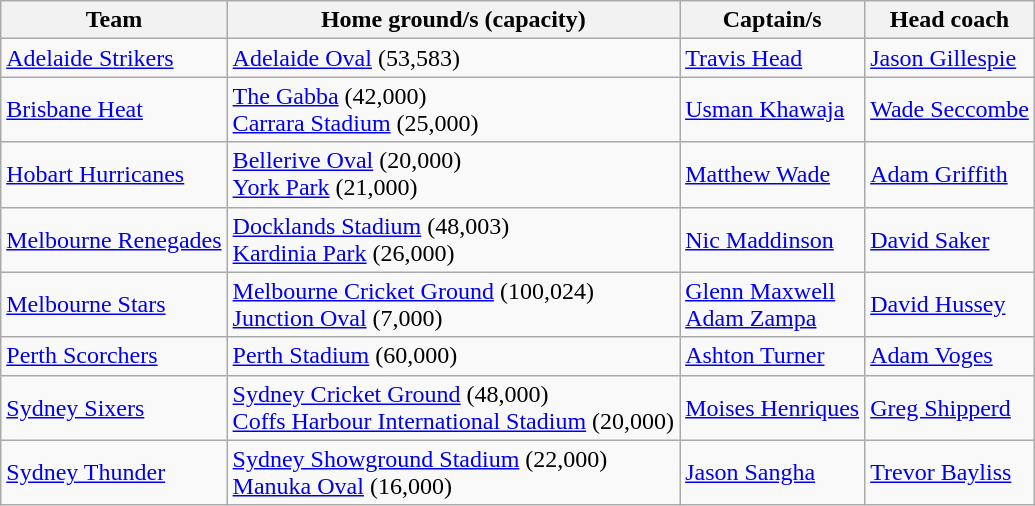<table class="wikitable">
<tr>
<th>Team</th>
<th>Home ground/s (capacity)</th>
<th>Captain/s</th>
<th>Head coach</th>
</tr>
<tr>
<td> <a href='#'>Adelaide Strikers</a></td>
<td><a href='#'>Adelaide Oval</a> (53,583)</td>
<td><a href='#'>Travis Head</a></td>
<td><a href='#'>Jason Gillespie</a></td>
</tr>
<tr>
<td> <a href='#'>Brisbane Heat</a></td>
<td><a href='#'>The Gabba</a> (42,000)<br><a href='#'>Carrara Stadium</a> (25,000)</td>
<td><a href='#'>Usman Khawaja</a></td>
<td><a href='#'>Wade Seccombe</a></td>
</tr>
<tr>
<td> <a href='#'>Hobart Hurricanes</a></td>
<td><a href='#'>Bellerive Oval</a> (20,000)<br><a href='#'>York Park</a> (21,000)</td>
<td><a href='#'>Matthew Wade</a></td>
<td><a href='#'>Adam Griffith</a></td>
</tr>
<tr>
<td> <a href='#'>Melbourne Renegades</a></td>
<td><a href='#'>Docklands Stadium</a> (48,003)<br><a href='#'>Kardinia Park</a> (26,000)</td>
<td><a href='#'>Nic Maddinson</a></td>
<td><a href='#'>David Saker</a></td>
</tr>
<tr>
<td> <a href='#'>Melbourne Stars</a></td>
<td><a href='#'>Melbourne Cricket Ground</a> (100,024)<br><a href='#'>Junction Oval</a> (7,000)</td>
<td><a href='#'>Glenn Maxwell</a><br><a href='#'>Adam Zampa</a></td>
<td><a href='#'>David Hussey</a></td>
</tr>
<tr>
<td> <a href='#'>Perth Scorchers</a></td>
<td><a href='#'>Perth Stadium</a> (60,000)</td>
<td><a href='#'>Ashton Turner</a></td>
<td><a href='#'>Adam Voges</a></td>
</tr>
<tr>
<td> <a href='#'>Sydney Sixers</a></td>
<td><a href='#'>Sydney Cricket Ground</a> (48,000)<br><a href='#'>Coffs Harbour International Stadium</a> (20,000)</td>
<td><a href='#'>Moises Henriques</a></td>
<td><a href='#'>Greg Shipperd</a></td>
</tr>
<tr>
<td> <a href='#'>Sydney Thunder</a></td>
<td><a href='#'>Sydney Showground Stadium</a> (22,000)<br><a href='#'>Manuka Oval</a> (16,000)</td>
<td><a href='#'>Jason Sangha</a></td>
<td><a href='#'>Trevor Bayliss</a></td>
</tr>
</table>
